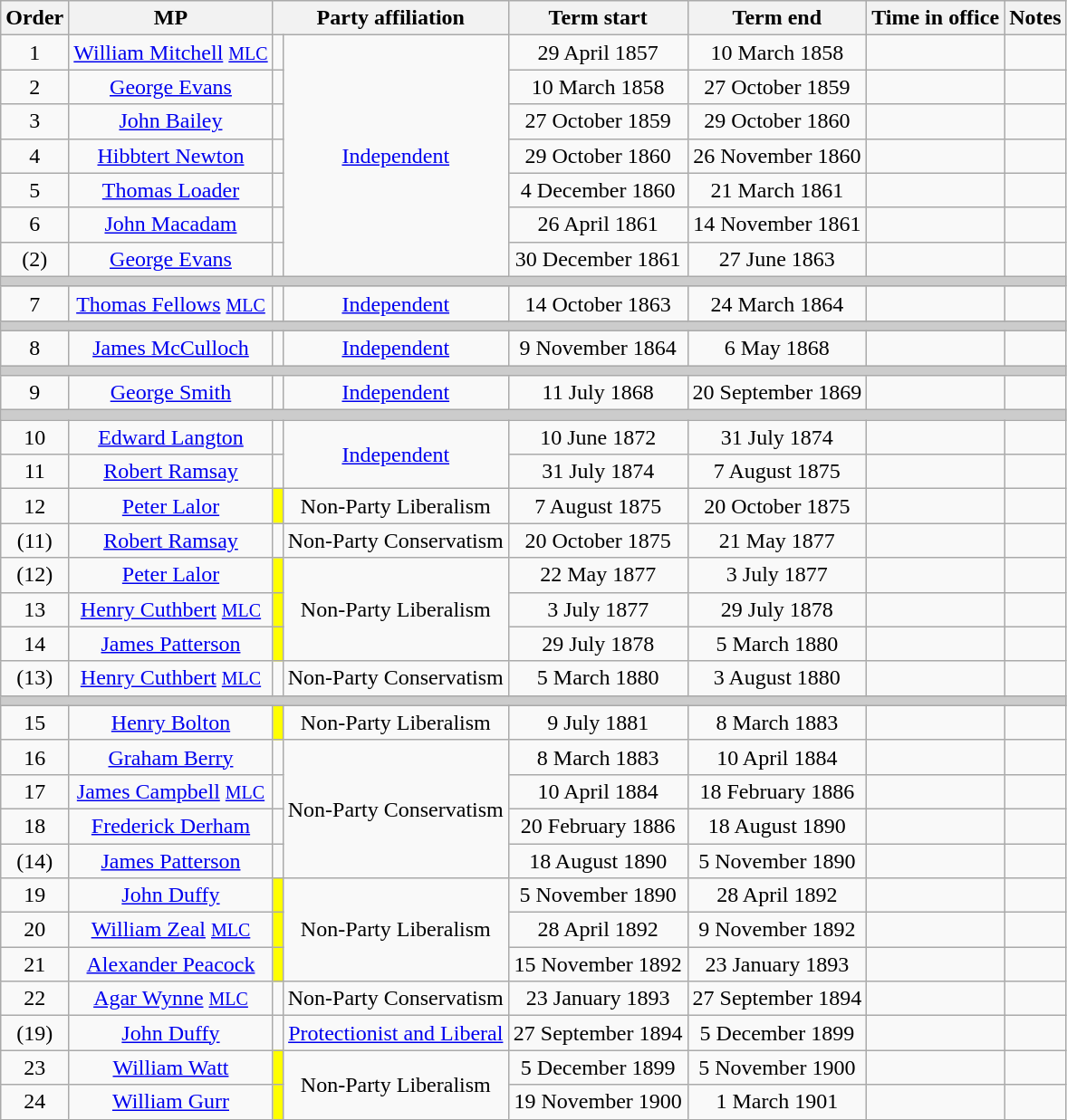<table class="wikitable" style="text-align:center">
<tr>
<th>Order</th>
<th>MP</th>
<th colspan="2">Party affiliation</th>
<th>Term start</th>
<th>Term end</th>
<th>Time in office</th>
<th>Notes</th>
</tr>
<tr>
<td>1</td>
<td><a href='#'>William Mitchell</a> <small><a href='#'>MLC</a></small></td>
<td></td>
<td rowspan=7><a href='#'>Independent</a></td>
<td>29 April 1857</td>
<td>10 March 1858</td>
<td></td>
<td></td>
</tr>
<tr>
<td>2</td>
<td><a href='#'>George Evans</a> </td>
<td></td>
<td>10 March 1858</td>
<td>27 October 1859</td>
<td></td>
<td></td>
</tr>
<tr>
<td>3</td>
<td><a href='#'>John Bailey</a> </td>
<td></td>
<td>27 October 1859</td>
<td>29 October 1860</td>
<td></td>
<td></td>
</tr>
<tr>
<td>4</td>
<td><a href='#'>Hibbtert Newton</a> </td>
<td></td>
<td>29 October 1860</td>
<td>26 November 1860</td>
<td></td>
<td></td>
</tr>
<tr>
<td>5</td>
<td><a href='#'>Thomas Loader</a> </td>
<td></td>
<td>4 December 1860</td>
<td>21 March 1861</td>
<td></td>
<td></td>
</tr>
<tr>
<td>6</td>
<td><a href='#'>John Macadam</a> </td>
<td></td>
<td>26 April 1861</td>
<td>14 November 1861</td>
<td></td>
<td></td>
</tr>
<tr>
<td>(2)</td>
<td><a href='#'>George Evans</a> </td>
<td></td>
<td>30 December 1861</td>
<td>27 June 1863</td>
<td></td>
<td></td>
</tr>
<tr>
<th colspan=9 style="background: #cccccc;"></th>
</tr>
<tr>
<td>7</td>
<td><a href='#'>Thomas Fellows</a> <small><a href='#'>MLC</a></small></td>
<td></td>
<td><a href='#'>Independent</a></td>
<td>14 October 1863</td>
<td>24 March 1864</td>
<td></td>
<td></td>
</tr>
<tr>
<th colspan=9 style="background: #cccccc;"></th>
</tr>
<tr>
<td>8</td>
<td><a href='#'>James McCulloch</a> </td>
<td></td>
<td><a href='#'>Independent</a></td>
<td>9 November 1864</td>
<td>6 May 1868</td>
<td></td>
<td></td>
</tr>
<tr>
<th colspan=9 style="background: #cccccc;"></th>
</tr>
<tr>
<td>9</td>
<td><a href='#'>George Smith</a> </td>
<td></td>
<td><a href='#'>Independent</a></td>
<td>11 July 1868</td>
<td>20 September 1869</td>
<td></td>
<td></td>
</tr>
<tr>
<th colspan=9 style="background: #cccccc;"></th>
</tr>
<tr>
<td>10</td>
<td><a href='#'>Edward Langton</a> </td>
<td></td>
<td rowspan=2><a href='#'>Independent</a></td>
<td>10 June 1872</td>
<td>31 July 1874</td>
<td></td>
<td></td>
</tr>
<tr>
<td>11</td>
<td><a href='#'>Robert Ramsay</a> </td>
<td></td>
<td>31 July 1874</td>
<td>7 August 1875</td>
<td></td>
<td></td>
</tr>
<tr>
<td>12</td>
<td><a href='#'>Peter Lalor</a> </td>
<td style="background:#FFFF00"></td>
<td>Non-Party Liberalism</td>
<td>7 August 1875</td>
<td>20 October 1875</td>
<td></td>
<td></td>
</tr>
<tr>
<td>(11)</td>
<td><a href='#'>Robert Ramsay</a> </td>
<td></td>
<td>Non-Party Conservatism</td>
<td>20 October 1875</td>
<td>21 May 1877</td>
<td></td>
<td></td>
</tr>
<tr>
<td>(12)</td>
<td><a href='#'>Peter Lalor</a> </td>
<td style="background:#FFFF00"></td>
<td rowspan=3>Non-Party Liberalism</td>
<td>22 May 1877</td>
<td>3 July 1877</td>
<td></td>
<td></td>
</tr>
<tr>
<td>13</td>
<td><a href='#'>Henry Cuthbert</a> <small><a href='#'>MLC</a></small></td>
<td style="background:#FFFF00"></td>
<td>3 July 1877</td>
<td>29 July 1878</td>
<td></td>
<td></td>
</tr>
<tr>
<td>14</td>
<td><a href='#'>James Patterson</a> </td>
<td style="background:#FFFF00"></td>
<td>29 July 1878</td>
<td>5 March 1880</td>
<td></td>
<td></td>
</tr>
<tr>
<td>(13)</td>
<td><a href='#'>Henry Cuthbert</a> <small><a href='#'>MLC</a></small></td>
<td></td>
<td>Non-Party Conservatism</td>
<td>5 March 1880</td>
<td>3 August 1880</td>
<td></td>
<td></td>
</tr>
<tr>
<th colspan=9 style="background: #cccccc;"></th>
</tr>
<tr>
<td>15</td>
<td><a href='#'>Henry Bolton</a> </td>
<td style="background:#FFFF00"></td>
<td>Non-Party Liberalism</td>
<td>9 July 1881</td>
<td>8 March 1883</td>
<td></td>
<td></td>
</tr>
<tr>
<td>16</td>
<td><a href='#'>Graham Berry</a> </td>
<td></td>
<td rowspan=4>Non-Party Conservatism</td>
<td>8 March 1883</td>
<td>10 April 1884</td>
<td></td>
<td></td>
</tr>
<tr>
<td>17</td>
<td><a href='#'>James Campbell</a> <small><a href='#'>MLC</a></small></td>
<td></td>
<td>10 April 1884</td>
<td>18 February 1886</td>
<td></td>
<td></td>
</tr>
<tr>
<td>18</td>
<td><a href='#'>Frederick Derham</a> </td>
<td></td>
<td>20 February 1886</td>
<td>18 August 1890</td>
<td></td>
<td></td>
</tr>
<tr>
<td>(14)</td>
<td><a href='#'>James Patterson</a> </td>
<td></td>
<td>18 August 1890</td>
<td>5 November 1890</td>
<td></td>
<td></td>
</tr>
<tr>
<td>19</td>
<td><a href='#'>John Duffy</a> </td>
<td style="background:#FFFF00"></td>
<td rowspan=3>Non-Party Liberalism</td>
<td>5 November 1890</td>
<td>28 April 1892</td>
<td></td>
<td></td>
</tr>
<tr>
<td>20</td>
<td><a href='#'>William Zeal</a> <small><a href='#'>MLC</a></small></td>
<td style="background:#FFFF00"></td>
<td>28 April 1892</td>
<td>9 November 1892</td>
<td></td>
<td></td>
</tr>
<tr>
<td>21</td>
<td><a href='#'>Alexander Peacock</a> </td>
<td style="background:#FFFF00"></td>
<td>15 November 1892</td>
<td>23 January 1893</td>
<td></td>
<td></td>
</tr>
<tr>
<td>22</td>
<td><a href='#'>Agar Wynne</a> <small><a href='#'>MLC</a></small></td>
<td></td>
<td>Non-Party Conservatism</td>
<td>23 January 1893</td>
<td>27 September 1894</td>
<td></td>
<td></td>
</tr>
<tr>
<td>(19)</td>
<td><a href='#'>John Duffy</a> </td>
<td></td>
<td><a href='#'>Protectionist and Liberal</a></td>
<td>27 September 1894</td>
<td>5 December 1899</td>
<td></td>
<td></td>
</tr>
<tr>
<td>23</td>
<td><a href='#'>William Watt</a> </td>
<td style="background:#FFFF00"></td>
<td rowspan=2>Non-Party Liberalism</td>
<td>5 December 1899</td>
<td>5 November 1900</td>
<td></td>
<td></td>
</tr>
<tr>
<td>24</td>
<td><a href='#'>William Gurr</a> </td>
<td style="background:#FFFF00"></td>
<td>19 November 1900</td>
<td>1 March 1901</td>
<td></td>
<td></td>
</tr>
</table>
